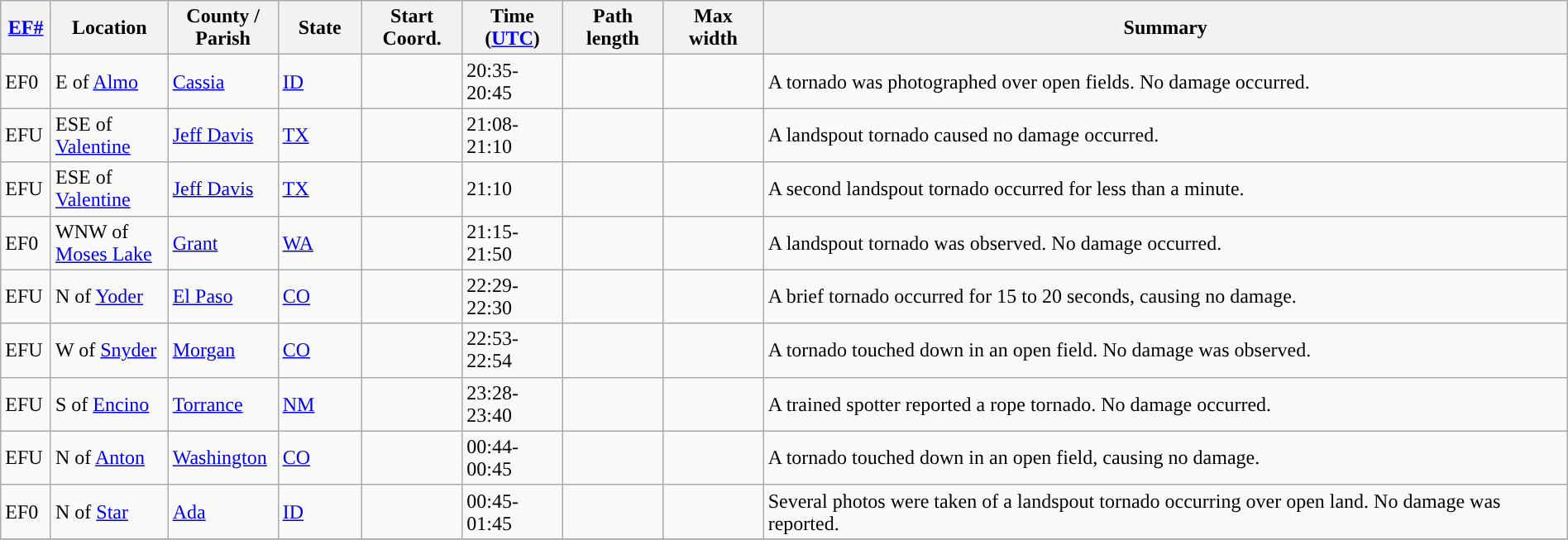<table class="wikitable sortable" style="width:100%;">
<tr>
<th scope="col"  style="width:3%; text-align:center;"><a href='#'>EF#</a></th>
<th scope="col"  style="width:7%; text-align:center;" class="unsortable">Location</th>
<th scope="col"  style="width:6%; text-align:center;" class="unsortable">County / Parish</th>
<th scope="col"  style="width:5%; text-align:center;">State</th>
<th scope="col"  style="width:6%; text-align:center;">Start Coord.</th>
<th scope="col"  style="width:6%; text-align:center;">Time (<a href='#'>UTC</a>)</th>
<th scope="col"  style="width:6%; text-align:center;">Path length</th>
<th scope="col"  style="width:6%; text-align:center;">Max width</th>
<th scope="col" class="unsortable" style="width:48%; text-align:center;">Summary</th>
</tr>
<tr>
<td>EF0</td>
<td>E of <a href='#'>Almo</a></td>
<td><a href='#'>Cassia</a></td>
<td><a href='#'>ID</a></td>
<td></td>
<td>20:35-20:45</td>
<td></td>
<td></td>
<td>A tornado was photographed over open fields. No damage occurred.</td>
</tr>
<tr>
<td>EFU</td>
<td>ESE of <a href='#'>Valentine</a></td>
<td><a href='#'>Jeff Davis</a></td>
<td><a href='#'>TX</a></td>
<td></td>
<td>21:08-21:10</td>
<td></td>
<td></td>
<td>A landspout tornado caused no damage occurred.</td>
</tr>
<tr>
<td>EFU</td>
<td>ESE of <a href='#'>Valentine</a></td>
<td><a href='#'>Jeff Davis</a></td>
<td><a href='#'>TX</a></td>
<td></td>
<td>21:10</td>
<td></td>
<td></td>
<td>A second landspout tornado occurred for less than a minute.</td>
</tr>
<tr>
<td>EF0</td>
<td>WNW of <a href='#'>Moses Lake</a></td>
<td><a href='#'>Grant</a></td>
<td><a href='#'>WA</a></td>
<td></td>
<td>21:15-21:50</td>
<td></td>
<td></td>
<td>A landspout tornado was observed. No damage occurred.</td>
</tr>
<tr>
<td>EFU</td>
<td>N of <a href='#'>Yoder</a></td>
<td><a href='#'>El Paso</a></td>
<td><a href='#'>CO</a></td>
<td></td>
<td>22:29-22:30</td>
<td></td>
<td></td>
<td>A brief tornado occurred for 15 to 20 seconds, causing no damage.</td>
</tr>
<tr>
<td>EFU</td>
<td>W of <a href='#'>Snyder</a></td>
<td><a href='#'>Morgan</a></td>
<td><a href='#'>CO</a></td>
<td></td>
<td>22:53-22:54</td>
<td></td>
<td></td>
<td>A tornado touched down in an open field. No damage was observed.</td>
</tr>
<tr>
<td>EFU</td>
<td>S of <a href='#'>Encino</a></td>
<td><a href='#'>Torrance</a></td>
<td><a href='#'>NM</a></td>
<td></td>
<td>23:28-23:40</td>
<td></td>
<td></td>
<td>A trained spotter reported a rope tornado. No damage occurred.</td>
</tr>
<tr>
<td>EFU</td>
<td>N of <a href='#'>Anton</a></td>
<td><a href='#'>Washington</a></td>
<td><a href='#'>CO</a></td>
<td></td>
<td>00:44-00:45</td>
<td></td>
<td></td>
<td>A tornado touched down in an open field, causing no damage.</td>
</tr>
<tr>
<td>EF0</td>
<td>N of <a href='#'>Star</a></td>
<td><a href='#'>Ada</a></td>
<td><a href='#'>ID</a></td>
<td></td>
<td>00:45-01:45</td>
<td></td>
<td></td>
<td>Several photos were taken of a landspout tornado occurring over open land. No damage was reported.</td>
</tr>
<tr>
</tr>
</table>
